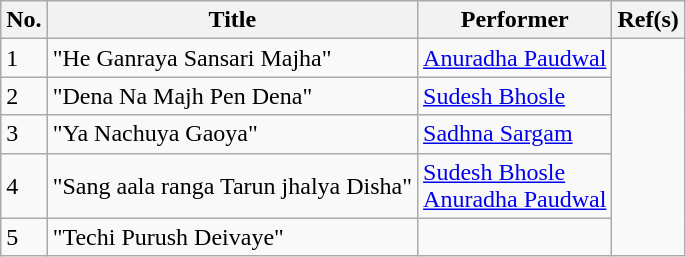<table class="wikitable">
<tr>
<th>No.</th>
<th>Title</th>
<th>Performer</th>
<th>Ref(s)</th>
</tr>
<tr>
<td>1</td>
<td>"He Ganraya Sansari Majha"</td>
<td><a href='#'>Anuradha Paudwal</a></td>
<td rowspan="5"></td>
</tr>
<tr>
<td>2</td>
<td>"Dena Na Majh Pen Dena"</td>
<td><a href='#'>Sudesh Bhosle</a></td>
</tr>
<tr>
<td>3</td>
<td>"Ya Nachuya Gaoya"</td>
<td><a href='#'>Sadhna Sargam</a></td>
</tr>
<tr>
<td>4</td>
<td>"Sang aala ranga Tarun jhalya Disha"</td>
<td><a href='#'>Sudesh Bhosle</a><br><a href='#'>Anuradha Paudwal</a></td>
</tr>
<tr>
<td>5</td>
<td>"Techi Purush Deivaye"</td>
<td></td>
</tr>
</table>
